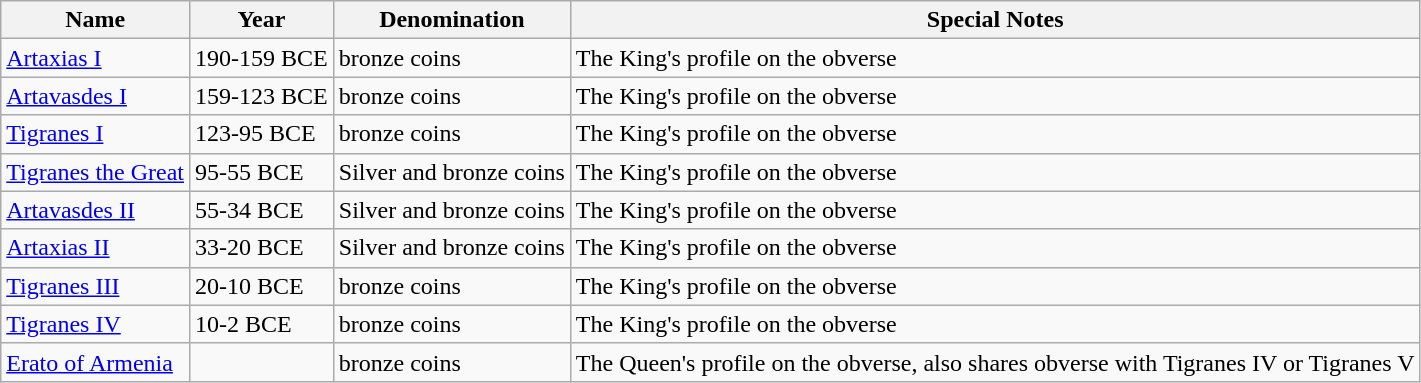<table class="wikitable">
<tr>
<th>Name</th>
<th>Year</th>
<th>Denomination</th>
<th>Special Notes</th>
</tr>
<tr>
<td><a href='#'>Artaxias I</a></td>
<td>190-159 BCE</td>
<td>bronze coins</td>
<td>The King's profile on the obverse</td>
</tr>
<tr>
<td><a href='#'>Artavasdes I</a></td>
<td>159-123 BCE</td>
<td>bronze coins</td>
<td>The King's profile on the obverse</td>
</tr>
<tr>
<td><a href='#'>Tigranes I</a></td>
<td>123-95 BCE</td>
<td>bronze coins</td>
<td>The King's profile on the obverse</td>
</tr>
<tr>
<td><a href='#'>Tigranes the Great</a></td>
<td>95-55 BCE</td>
<td>Silver and bronze coins</td>
<td>The King's profile on the obverse</td>
</tr>
<tr>
<td><a href='#'>Artavasdes II</a></td>
<td>55-34 BCE</td>
<td>Silver and bronze coins</td>
<td>The King's profile on the obverse</td>
</tr>
<tr>
<td><a href='#'>Artaxias II</a></td>
<td>33-20 BCE</td>
<td>Silver and bronze coins</td>
<td>The King's profile on the obverse</td>
</tr>
<tr>
<td><a href='#'>Tigranes III</a></td>
<td>20-10 BCE</td>
<td>bronze coins</td>
<td>The King's profile on the obverse</td>
</tr>
<tr>
<td><a href='#'>Tigranes IV</a></td>
<td>10-2 BCE</td>
<td>bronze coins</td>
<td>The King's profile on the obverse</td>
</tr>
<tr>
<td><a href='#'>Erato of Armenia</a></td>
<td></td>
<td>bronze coins</td>
<td>The Queen's profile on the obverse, also shares obverse with Tigranes IV or Tigranes V</td>
</tr>
</table>
